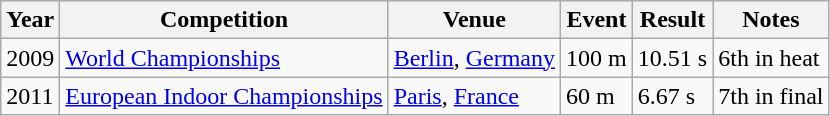<table class="wikitable">
<tr>
<th>Year</th>
<th>Competition</th>
<th>Venue</th>
<th>Event</th>
<th>Result</th>
<th>Notes</th>
</tr>
<tr>
<td>2009</td>
<td><a href='#'>World Championships</a></td>
<td><a href='#'>Berlin</a>, <a href='#'>Germany</a></td>
<td>100 m</td>
<td>10.51 s</td>
<td>6th in heat</td>
</tr>
<tr>
<td>2011</td>
<td><a href='#'>European Indoor Championships</a></td>
<td><a href='#'>Paris</a>, <a href='#'>France</a></td>
<td>60 m</td>
<td>6.67 s</td>
<td>7th in final</td>
</tr>
</table>
